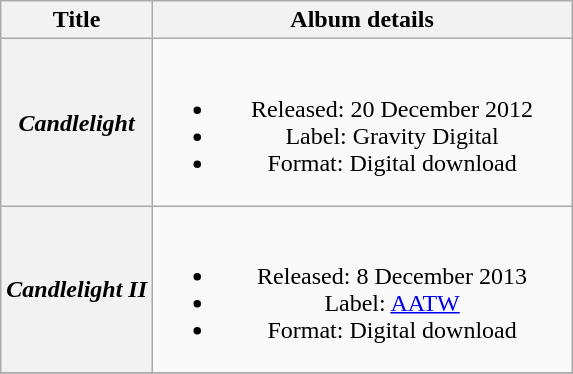<table class="wikitable plainrowheaders" style="text-align:center;">
<tr>
<th scope="col">Title</th>
<th scope="col" style="width:17em;">Album details</th>
</tr>
<tr>
<th scope="row"><em>Candlelight</em></th>
<td><br><ul><li>Released: 20 December 2012</li><li>Label: Gravity Digital</li><li>Format: Digital download</li></ul></td>
</tr>
<tr>
<th scope="row"><em>Candlelight II</em></th>
<td><br><ul><li>Released: 8 December 2013</li><li>Label: <a href='#'>AATW</a></li><li>Format: Digital download</li></ul></td>
</tr>
<tr>
</tr>
</table>
